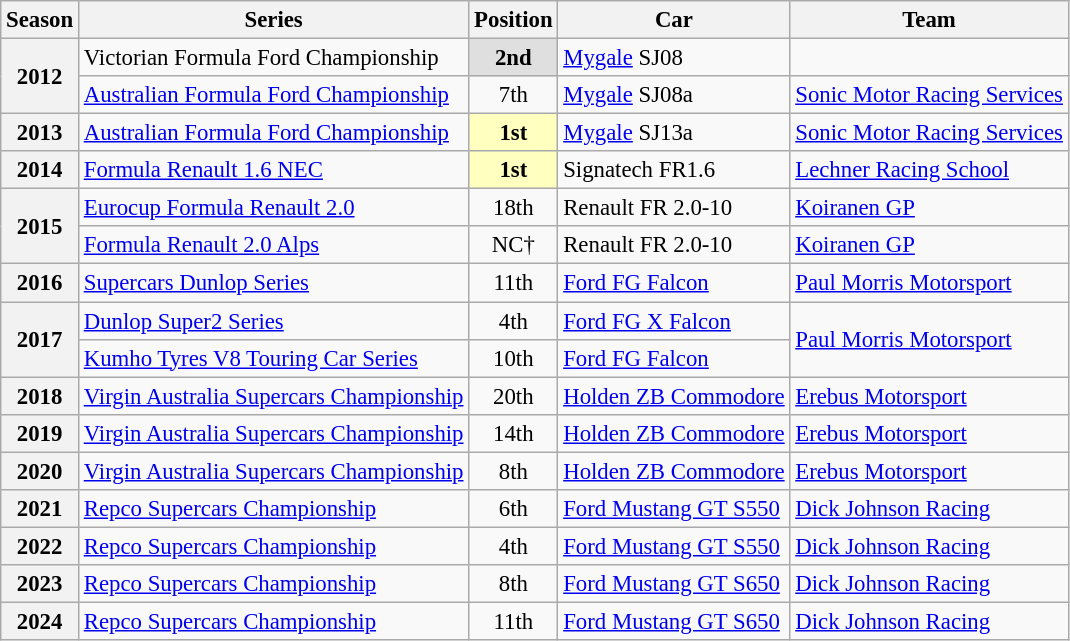<table class="wikitable" style="font-size: 95%;">
<tr>
<th>Season</th>
<th>Series</th>
<th>Position</th>
<th>Car</th>
<th>Team</th>
</tr>
<tr>
<th rowspan=2>2012</th>
<td>Victorian Formula Ford Championship</td>
<td align="center" style="background: #dfdfdf"><strong>2nd</strong></td>
<td><a href='#'>Mygale</a> SJ08</td>
<td></td>
</tr>
<tr>
<td><a href='#'>Australian Formula Ford Championship</a></td>
<td align="center">7th</td>
<td><a href='#'>Mygale</a> SJ08a</td>
<td><a href='#'>Sonic Motor Racing Services</a></td>
</tr>
<tr>
<th>2013</th>
<td><a href='#'>Australian Formula Ford Championship</a></td>
<td align="center" style="background: #ffffbf"><strong>1st</strong></td>
<td><a href='#'>Mygale</a> SJ13a</td>
<td><a href='#'>Sonic Motor Racing Services</a></td>
</tr>
<tr>
<th>2014</th>
<td><a href='#'>Formula Renault 1.6 NEC</a></td>
<td align="center" style="background: #ffffbf"><strong>1st</strong></td>
<td>Signatech FR1.6</td>
<td><a href='#'>Lechner Racing School</a></td>
</tr>
<tr>
<th rowspan="2">2015</th>
<td><a href='#'>Eurocup Formula Renault 2.0</a></td>
<td align="center">18th</td>
<td>Renault FR 2.0-10</td>
<td><a href='#'>Koiranen GP</a></td>
</tr>
<tr>
<td><a href='#'>Formula Renault 2.0 Alps</a></td>
<td align="center">NC†</td>
<td>Renault FR 2.0-10</td>
<td><a href='#'>Koiranen GP</a></td>
</tr>
<tr>
<th>2016</th>
<td><a href='#'>Supercars Dunlop Series</a></td>
<td align="center">11th</td>
<td><a href='#'>Ford FG Falcon</a></td>
<td><a href='#'>Paul Morris Motorsport</a></td>
</tr>
<tr>
<th rowspan=2>2017</th>
<td><a href='#'>Dunlop Super2 Series</a></td>
<td align="center">4th</td>
<td><a href='#'>Ford FG X Falcon</a></td>
<td rowspan=2><a href='#'>Paul Morris Motorsport</a></td>
</tr>
<tr>
<td><a href='#'>Kumho Tyres V8 Touring Car Series</a></td>
<td align="center">10th</td>
<td><a href='#'>Ford FG Falcon</a></td>
</tr>
<tr>
<th>2018</th>
<td><a href='#'>Virgin Australia Supercars Championship</a></td>
<td align="center">20th</td>
<td><a href='#'>Holden ZB Commodore</a></td>
<td><a href='#'>Erebus Motorsport</a></td>
</tr>
<tr>
<th>2019</th>
<td><a href='#'>Virgin Australia Supercars Championship</a></td>
<td align="center">14th</td>
<td><a href='#'>Holden ZB Commodore</a></td>
<td><a href='#'>Erebus Motorsport</a></td>
</tr>
<tr>
<th>2020</th>
<td><a href='#'>Virgin Australia Supercars Championship</a></td>
<td align="center">8th</td>
<td><a href='#'>Holden ZB Commodore</a></td>
<td><a href='#'>Erebus Motorsport</a></td>
</tr>
<tr>
<th>2021</th>
<td><a href='#'>Repco Supercars Championship</a></td>
<td align="center">6th</td>
<td><a href='#'>Ford Mustang GT S550</a></td>
<td><a href='#'>Dick Johnson Racing</a></td>
</tr>
<tr>
<th>2022</th>
<td><a href='#'>Repco Supercars Championship</a></td>
<td align="center" style="background: ">4th</td>
<td><a href='#'>Ford Mustang GT S550</a></td>
<td><a href='#'>Dick Johnson Racing</a></td>
</tr>
<tr>
<th>2023</th>
<td><a href='#'>Repco Supercars Championship</a></td>
<td align="center" style="background: ">8th</td>
<td><a href='#'>Ford Mustang GT S650</a></td>
<td><a href='#'>Dick Johnson Racing</a></td>
</tr>
<tr>
<th>2024</th>
<td><a href='#'>Repco Supercars Championship</a></td>
<td align="center" style="background: ">11th</td>
<td><a href='#'>Ford Mustang GT S650</a></td>
<td><a href='#'>Dick Johnson Racing</a></td>
</tr>
</table>
